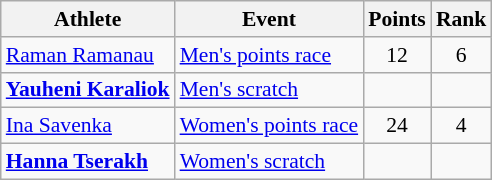<table class="wikitable" style="text-align:center; font-size:90%">
<tr>
<th>Athlete</th>
<th>Event</th>
<th>Points</th>
<th>Rank</th>
</tr>
<tr>
<td align=left><a href='#'>Raman Ramanau</a></td>
<td align=left><a href='#'>Men's points race</a></td>
<td>12</td>
<td>6</td>
</tr>
<tr>
<td align=left><strong><a href='#'>Yauheni Karaliok</a></strong></td>
<td align=left><a href='#'>Men's scratch</a></td>
<td></td>
<td></td>
</tr>
<tr>
<td align=left><a href='#'>Ina Savenka</a></td>
<td align=left><a href='#'>Women's points race</a></td>
<td>24</td>
<td>4</td>
</tr>
<tr>
<td align=left><strong><a href='#'>Hanna Tserakh</a></strong></td>
<td align=left><a href='#'>Women's scratch</a></td>
<td></td>
<td></td>
</tr>
</table>
